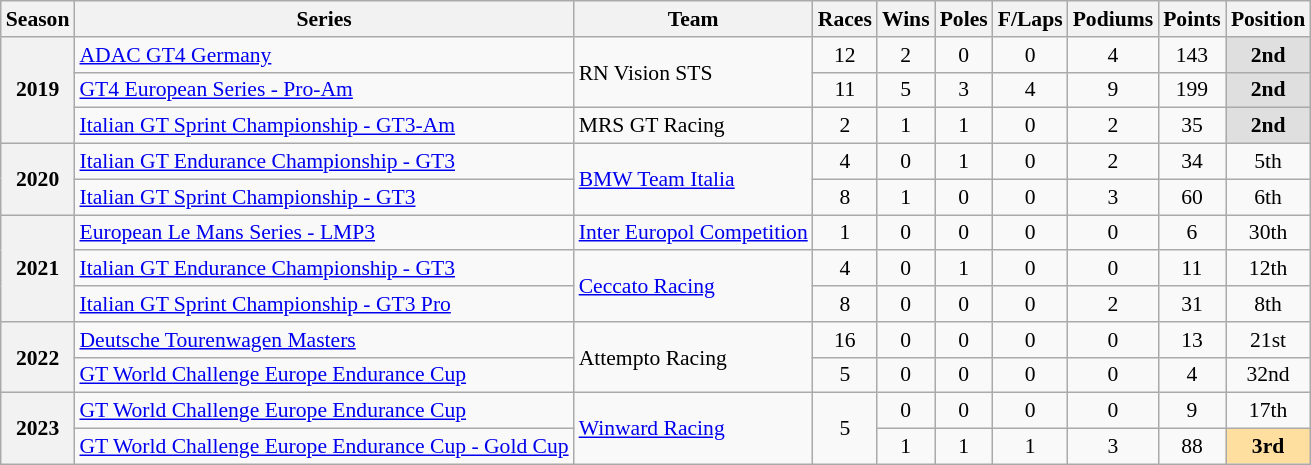<table class="wikitable" style="font-size: 90%; text-align:center">
<tr>
<th>Season</th>
<th>Series</th>
<th>Team</th>
<th>Races</th>
<th>Wins</th>
<th>Poles</th>
<th>F/Laps</th>
<th>Podiums</th>
<th>Points</th>
<th>Position</th>
</tr>
<tr>
<th rowspan="3">2019</th>
<td align="left"><a href='#'>ADAC GT4 Germany</a></td>
<td rowspan="2" align="left">RN Vision STS</td>
<td>12</td>
<td>2</td>
<td>0</td>
<td>0</td>
<td>4</td>
<td>143</td>
<td style="background:#DFDFDF;"><strong>2nd</strong></td>
</tr>
<tr>
<td align="left"><a href='#'>GT4 European Series - Pro-Am</a></td>
<td>11</td>
<td>5</td>
<td>3</td>
<td>4</td>
<td>9</td>
<td>199</td>
<td style="background:#DFDFDF;"><strong>2nd</strong></td>
</tr>
<tr>
<td align="left"><a href='#'>Italian GT Sprint Championship - GT3-Am</a></td>
<td align="left">MRS GT Racing</td>
<td>2</td>
<td>1</td>
<td>1</td>
<td>0</td>
<td>2</td>
<td>35</td>
<td style="background:#DFDFDF;"><strong>2nd</strong></td>
</tr>
<tr>
<th rowspan="2">2020</th>
<td align="left"><a href='#'>Italian GT Endurance Championship - GT3</a></td>
<td rowspan="2" align="left"><a href='#'>BMW Team Italia</a></td>
<td>4</td>
<td>0</td>
<td>1</td>
<td>0</td>
<td>2</td>
<td>34</td>
<td>5th</td>
</tr>
<tr>
<td align="left"><a href='#'>Italian GT Sprint Championship - GT3</a></td>
<td>8</td>
<td>1</td>
<td>0</td>
<td>0</td>
<td>3</td>
<td>60</td>
<td>6th</td>
</tr>
<tr>
<th rowspan="3">2021</th>
<td align="left"><a href='#'>European Le Mans Series - LMP3</a></td>
<td align="left"><a href='#'>Inter Europol Competition</a></td>
<td>1</td>
<td>0</td>
<td>0</td>
<td>0</td>
<td>0</td>
<td>6</td>
<td>30th</td>
</tr>
<tr>
<td align="left"><a href='#'>Italian GT Endurance Championship - GT3</a></td>
<td rowspan="2" align="left"><a href='#'>Ceccato Racing</a></td>
<td>4</td>
<td>0</td>
<td>1</td>
<td>0</td>
<td>0</td>
<td>11</td>
<td>12th</td>
</tr>
<tr>
<td align="left"><a href='#'>Italian GT Sprint Championship - GT3 Pro</a></td>
<td>8</td>
<td>0</td>
<td>0</td>
<td>0</td>
<td>2</td>
<td>31</td>
<td>8th</td>
</tr>
<tr>
<th rowspan="2">2022</th>
<td align="left"><a href='#'>Deutsche Tourenwagen Masters</a></td>
<td rowspan="2" align="left">Attempto Racing</td>
<td>16</td>
<td>0</td>
<td>0</td>
<td>0</td>
<td>0</td>
<td>13</td>
<td>21st</td>
</tr>
<tr>
<td align="left"><a href='#'>GT World Challenge Europe Endurance Cup</a></td>
<td>5</td>
<td>0</td>
<td>0</td>
<td>0</td>
<td>0</td>
<td>4</td>
<td>32nd</td>
</tr>
<tr>
<th rowspan="2">2023</th>
<td align=left><a href='#'>GT World Challenge Europe Endurance Cup</a></td>
<td rowspan="2" align="left"><a href='#'>Winward Racing</a></td>
<td rowspan="2">5</td>
<td>0</td>
<td>0</td>
<td>0</td>
<td>0</td>
<td>9</td>
<td>17th</td>
</tr>
<tr>
<td align=left><a href='#'>GT World Challenge Europe Endurance Cup - Gold Cup</a></td>
<td>1</td>
<td>1</td>
<td>1</td>
<td>3</td>
<td>88</td>
<td style="background:#FFDF9F;"><strong>3rd</strong></td>
</tr>
</table>
